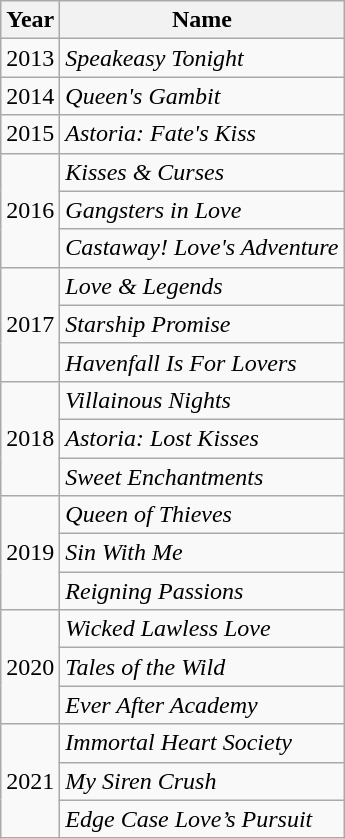<table class="wikitable sortable">
<tr>
<th>Year</th>
<th>Name</th>
</tr>
<tr>
<td>2013</td>
<td><em>Speakeasy Tonight</em></td>
</tr>
<tr>
<td>2014</td>
<td><em>Queen's Gambit</em></td>
</tr>
<tr>
<td>2015</td>
<td><em>Astoria: Fate's Kiss</em></td>
</tr>
<tr>
<td rowspan="3">2016</td>
<td><em>Kisses & Curses</em></td>
</tr>
<tr>
<td><em>Gangsters in Love</em></td>
</tr>
<tr>
<td><em>Castaway! Love's Adventure</em></td>
</tr>
<tr>
<td rowspan="3">2017</td>
<td><em>Love & Legends</em></td>
</tr>
<tr>
<td><em>Starship Promise</em></td>
</tr>
<tr>
<td><em>Havenfall Is For Lovers</em></td>
</tr>
<tr>
<td rowspan="3">2018</td>
<td><em>Villainous Nights</em></td>
</tr>
<tr>
<td><em>Astoria: Lost Kisses</em></td>
</tr>
<tr>
<td><em>Sweet Enchantments</em></td>
</tr>
<tr>
<td rowspan="3">2019</td>
<td><em>Queen of Thieves</em></td>
</tr>
<tr>
<td><em>Sin With Me</em></td>
</tr>
<tr>
<td><em>Reigning Passions</em></td>
</tr>
<tr>
<td rowspan="3">2020</td>
<td><em>Wicked Lawless Love</em></td>
</tr>
<tr>
<td><em>Tales of the Wild</em></td>
</tr>
<tr>
<td><em>Ever After Academy</em></td>
</tr>
<tr>
<td rowspan="3">2021</td>
<td><em>Immortal Heart Society</em></td>
</tr>
<tr>
<td><em>My Siren Crush</em></td>
</tr>
<tr>
<td><em>Edge Case Love’s Pursuit</em></td>
</tr>
</table>
